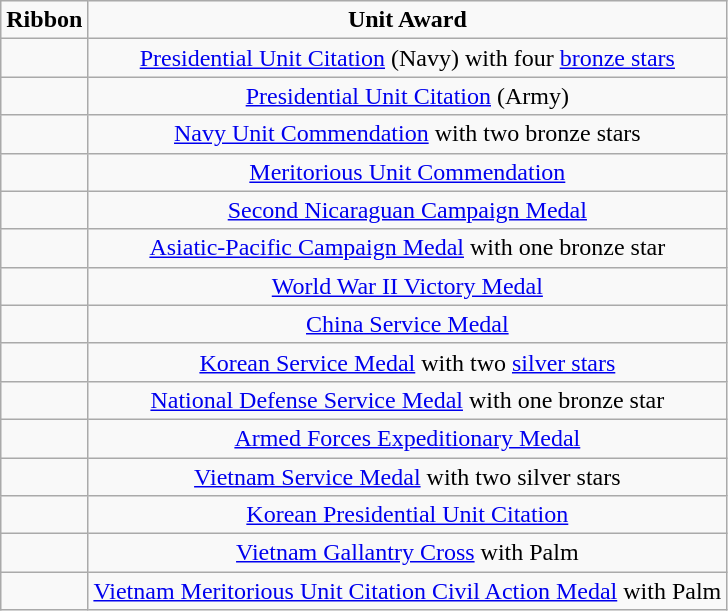<table class="wikitable" style="text-align:center">
<tr>
<td><strong>Ribbon</strong></td>
<td><strong>Unit Award </strong></td>
</tr>
<tr>
<td></td>
<td><a href='#'>Presidential Unit Citation</a> (Navy) with four <a href='#'>bronze stars</a></td>
</tr>
<tr>
<td></td>
<td><a href='#'>Presidential Unit Citation</a> (Army)</td>
</tr>
<tr>
<td></td>
<td><a href='#'>Navy Unit Commendation</a> with two bronze stars</td>
</tr>
<tr>
<td></td>
<td><a href='#'>Meritorious Unit Commendation</a></td>
</tr>
<tr>
<td></td>
<td><a href='#'>Second Nicaraguan Campaign Medal</a></td>
</tr>
<tr>
<td></td>
<td><a href='#'>Asiatic-Pacific Campaign Medal</a> with one bronze star</td>
</tr>
<tr>
<td></td>
<td><a href='#'>World War II Victory Medal</a></td>
</tr>
<tr>
<td></td>
<td><a href='#'>China Service Medal</a></td>
</tr>
<tr>
<td></td>
<td><a href='#'>Korean Service Medal</a> with two <a href='#'>silver stars</a></td>
</tr>
<tr>
<td></td>
<td><a href='#'>National Defense Service Medal</a> with one bronze star</td>
</tr>
<tr>
<td></td>
<td><a href='#'>Armed Forces Expeditionary Medal</a></td>
</tr>
<tr>
<td></td>
<td><a href='#'>Vietnam Service Medal</a> with two silver stars</td>
</tr>
<tr>
<td></td>
<td><a href='#'>Korean Presidential Unit Citation</a></td>
</tr>
<tr>
<td></td>
<td><a href='#'>Vietnam Gallantry Cross</a> with Palm</td>
</tr>
<tr>
<td></td>
<td><a href='#'>Vietnam Meritorious Unit Citation Civil Action Medal</a> with Palm</td>
</tr>
</table>
